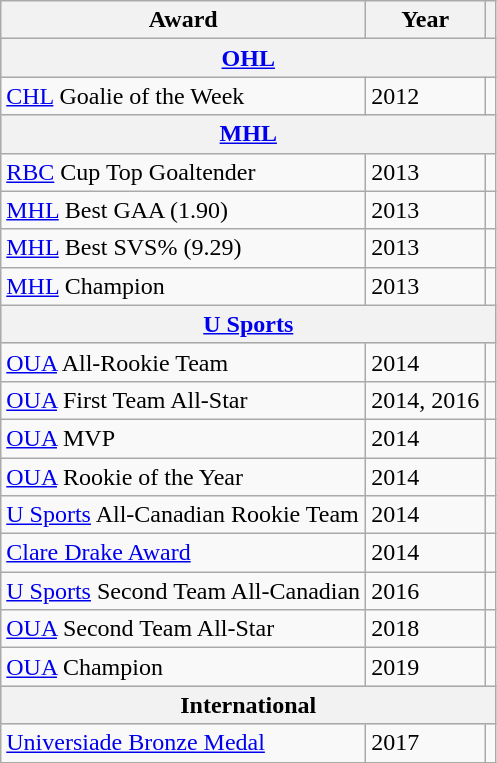<table class="wikitable">
<tr>
<th>Award</th>
<th>Year</th>
<th></th>
</tr>
<tr ALIGN="center" bgcolor="#e0e0e0">
<th colspan="3"><a href='#'>OHL</a></th>
</tr>
<tr>
<td><a href='#'>CHL</a> Goalie of the Week</td>
<td>2012</td>
<td></td>
</tr>
<tr ALIGN="center" bgcolor="#e0e0e0">
<th colspan="3"><a href='#'>MHL</a></th>
</tr>
<tr>
<td><a href='#'>RBC</a> Cup Top Goaltender</td>
<td>2013</td>
<td></td>
</tr>
<tr>
<td><a href='#'>MHL</a> Best GAA (1.90)</td>
<td>2013</td>
<td></td>
</tr>
<tr>
<td><a href='#'>MHL</a> Best SVS% (9.29)</td>
<td>2013</td>
<td></td>
</tr>
<tr>
<td><a href='#'>MHL</a> Champion</td>
<td>2013</td>
<td></td>
</tr>
<tr ALIGN="center" bgcolor="#e0e0e0">
<th colspan="3"><a href='#'>U Sports</a></th>
</tr>
<tr>
<td><a href='#'>OUA</a> All-Rookie Team</td>
<td>2014</td>
<td></td>
</tr>
<tr>
<td><a href='#'>OUA</a> First Team All-Star</td>
<td>2014, 2016</td>
<td></td>
</tr>
<tr>
<td><a href='#'>OUA</a> MVP</td>
<td>2014</td>
<td></td>
</tr>
<tr>
<td><a href='#'>OUA</a> Rookie of the Year</td>
<td>2014</td>
<td></td>
</tr>
<tr>
<td><a href='#'>U Sports</a> All-Canadian Rookie Team</td>
<td>2014</td>
<td></td>
</tr>
<tr>
<td><a href='#'>Clare Drake Award</a></td>
<td>2014</td>
<td></td>
</tr>
<tr>
<td><a href='#'>U Sports</a> Second Team All-Canadian</td>
<td>2016</td>
<td></td>
</tr>
<tr>
<td><a href='#'>OUA</a> Second Team All-Star</td>
<td>2018</td>
<td></td>
</tr>
<tr>
<td><a href='#'>OUA</a> Champion</td>
<td>2019</td>
<td></td>
</tr>
<tr ALIGN="center" bgcolor="#e0e0e0">
<th colspan="3">International</th>
</tr>
<tr>
<td><a href='#'>Universiade Bronze Medal</a></td>
<td>2017</td>
<td></td>
</tr>
</table>
